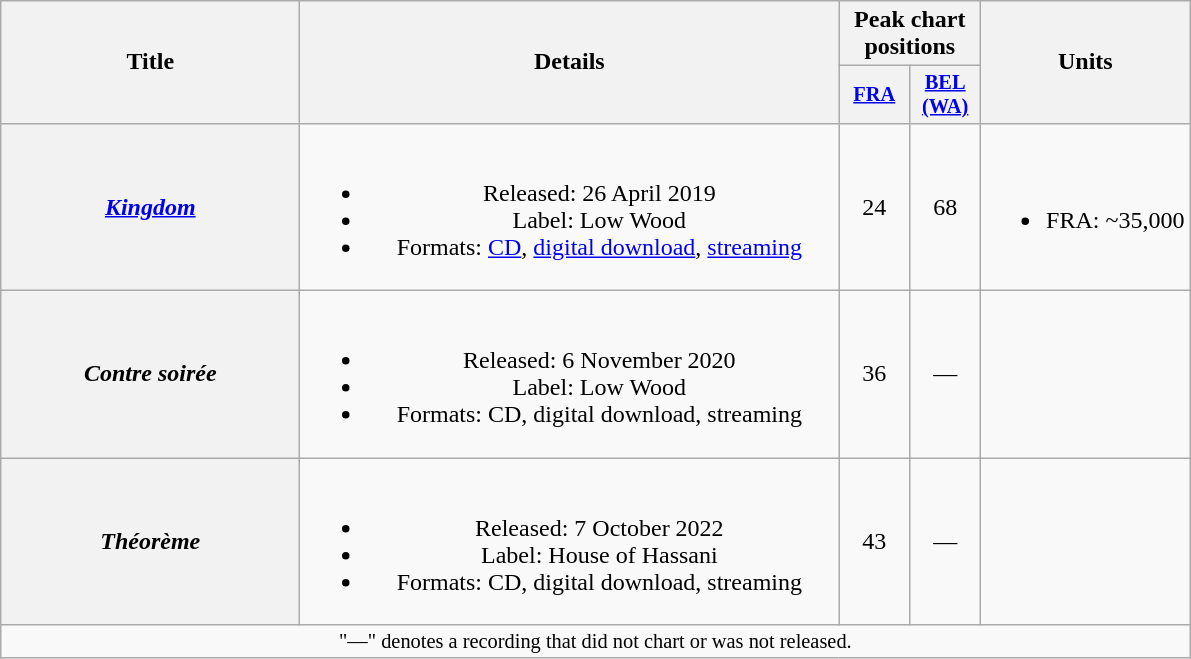<table class="wikitable plainrowheaders" style="text-align:center;" border="1">
<tr>
<th scope="col" rowspan="2" style="width:12em;">Title</th>
<th scope="col" rowspan="2" style="width:22em;">Details</th>
<th scope="col" colspan="2">Peak chart positions</th>
<th scope="col" rowspan="2">Units</th>
</tr>
<tr>
<th scope="col" style="width:3em;font-size:85%;"><a href='#'>FRA</a><br></th>
<th scope="col" style="width:3em;font-size:85%;"><a href='#'>BEL<br>(WA)</a><br></th>
</tr>
<tr>
<th scope="row"><em><a href='#'>Kingdom</a></em></th>
<td><br><ul><li>Released: 26 April 2019</li><li>Label: Low Wood</li><li>Formats: <a href='#'>CD</a>, <a href='#'>digital download</a>, <a href='#'>streaming</a></li></ul></td>
<td>24</td>
<td>68</td>
<td><br><ul><li>FRA: ~35,000</li></ul></td>
</tr>
<tr>
<th scope="row"><em>Contre soirée</em></th>
<td><br><ul><li>Released: 6 November 2020</li><li>Label: Low Wood</li><li>Formats: CD, digital download, streaming</li></ul></td>
<td>36</td>
<td>—</td>
<td></td>
</tr>
<tr>
<th scope="row"><em>Théorème</em></th>
<td><br><ul><li>Released: 7 October 2022</li><li>Label: House of Hassani</li><li>Formats: CD, digital download, streaming</li></ul></td>
<td>43<br></td>
<td>—</td>
<td></td>
</tr>
<tr>
<td colspan="22" style="text-align:center; font-size:85%;">"—" denotes a recording that did not chart or was not released.</td>
</tr>
</table>
